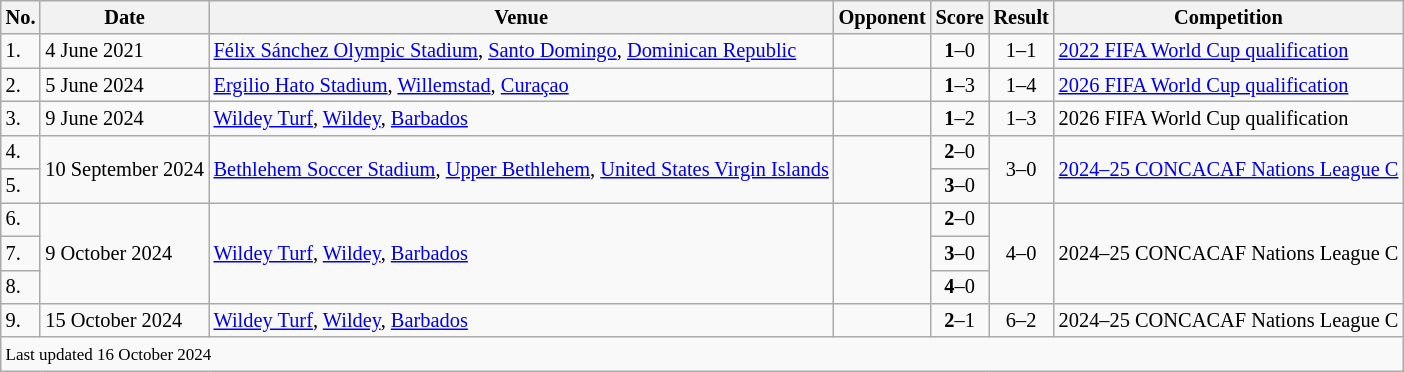<table class="wikitable" style="font-size:85%;">
<tr>
<th>No.</th>
<th>Date</th>
<th>Venue</th>
<th>Opponent</th>
<th>Score</th>
<th>Result</th>
<th>Competition</th>
</tr>
<tr>
<td>1.</td>
<td>4 June 2021</td>
<td><a href='#'>Félix Sánchez Olympic Stadium</a>, <a href='#'>Santo Domingo</a>, <a href='#'>Dominican Republic</a></td>
<td></td>
<td align=center><strong>1</strong>–0</td>
<td align=center>1–1</td>
<td><a href='#'>2022 FIFA World Cup qualification</a></td>
</tr>
<tr>
<td>2.</td>
<td>5 June 2024</td>
<td><a href='#'>Ergilio Hato Stadium</a>, <a href='#'>Willemstad</a>, <a href='#'>Curaçao</a></td>
<td></td>
<td align=center><strong>1</strong>–3</td>
<td align=center>1–4</td>
<td><a href='#'>2026 FIFA World Cup qualification</a></td>
</tr>
<tr>
<td>3.</td>
<td>9 June 2024</td>
<td><a href='#'>Wildey Turf</a>, <a href='#'>Wildey</a>, <a href='#'>Barbados</a></td>
<td></td>
<td align=center><strong>1</strong>–2</td>
<td align=center>1–3</td>
<td>2026 FIFA World Cup qualification</td>
</tr>
<tr>
<td>4.</td>
<td rowspan=2>10 September 2024</td>
<td rowspan=2><a href='#'>Bethlehem Soccer Stadium</a>, <a href='#'>Upper Bethlehem</a>, <a href='#'>United States Virgin Islands</a></td>
<td rowspan=2></td>
<td align=center><strong>2</strong>–0</td>
<td rowspan=2; align=center>3–0</td>
<td rowspan=2><a href='#'>2024–25 CONCACAF Nations League C</a></td>
</tr>
<tr>
<td>5.</td>
<td align=center><strong>3</strong>–0</td>
</tr>
<tr>
<td>6.</td>
<td rowspan=3>9 October 2024</td>
<td rowspan=3><a href='#'>Wildey Turf</a>, <a href='#'>Wildey</a>, <a href='#'>Barbados</a></td>
<td rowspan=3></td>
<td align=center><strong>2</strong>–0</td>
<td rowspan=3; align=center>4–0</td>
<td rowspan=3>2024–25 CONCACAF Nations League C</td>
</tr>
<tr>
<td>7.</td>
<td align=center><strong>3</strong>–0</td>
</tr>
<tr>
<td>8.</td>
<td align=center><strong>4</strong>–0</td>
</tr>
<tr>
<td>9.</td>
<td>15 October 2024</td>
<td><a href='#'>Wildey Turf</a>, <a href='#'>Wildey</a>, <a href='#'>Barbados</a></td>
<td></td>
<td align=center><strong>2</strong>–1</td>
<td align=center>6–2</td>
<td>2024–25 CONCACAF Nations League C</td>
</tr>
<tr>
<td colspan="7"><small>Last updated 16 October 2024</small></td>
</tr>
</table>
